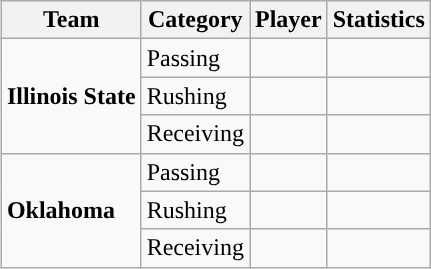<table class="wikitable" style="float: right;">
<tr>
<th>Team</th>
<th>Category</th>
<th>Player</th>
<th>Statistics</th>
</tr>
<tr>
<td rowspan=3><strong>Illinois State</strong></td>
<td>Passing</td>
<td></td>
<td></td>
</tr>
<tr>
<td>Rushing</td>
<td></td>
<td></td>
</tr>
<tr>
<td>Receiving</td>
<td></td>
<td></td>
</tr>
<tr>
<td rowspan=3><strong>Oklahoma</strong></td>
<td>Passing</td>
<td></td>
<td></td>
</tr>
<tr>
<td>Rushing</td>
<td></td>
<td></td>
</tr>
<tr>
<td>Receiving</td>
<td></td>
<td></td>
</tr>
</table>
